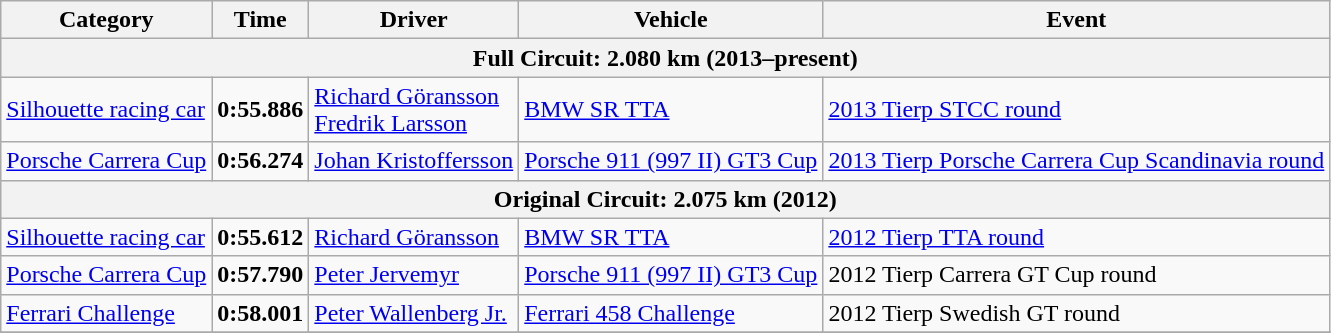<table class="wikitable">
<tr>
<th>Category</th>
<th>Time</th>
<th>Driver</th>
<th>Vehicle</th>
<th>Event</th>
</tr>
<tr>
<th colspan=5>Full Circuit: 2.080 km (2013–present)</th>
</tr>
<tr>
<td><a href='#'>Silhouette racing car</a></td>
<td><strong>0:55.886</strong></td>
<td><a href='#'>Richard Göransson</a><br><a href='#'>Fredrik Larsson</a></td>
<td><a href='#'>BMW SR TTA</a></td>
<td><a href='#'>2013 Tierp STCC round</a></td>
</tr>
<tr>
<td><a href='#'>Porsche Carrera Cup</a></td>
<td><strong>0:56.274</strong></td>
<td><a href='#'>Johan Kristoffersson</a></td>
<td><a href='#'>Porsche 911 (997 II) GT3 Cup</a></td>
<td><a href='#'>2013 Tierp Porsche Carrera Cup Scandinavia round</a></td>
</tr>
<tr>
<th colspan=5>Original Circuit: 2.075 km (2012)</th>
</tr>
<tr>
<td><a href='#'>Silhouette racing car</a></td>
<td><strong>0:55.612</strong></td>
<td><a href='#'>Richard Göransson</a></td>
<td><a href='#'>BMW SR TTA</a></td>
<td><a href='#'>2012 Tierp TTA round</a></td>
</tr>
<tr>
<td><a href='#'>Porsche Carrera Cup</a></td>
<td><strong>0:57.790</strong></td>
<td><a href='#'>Peter Jervemyr</a></td>
<td><a href='#'>Porsche 911 (997 II) GT3 Cup</a></td>
<td>2012 Tierp Carrera GT Cup round</td>
</tr>
<tr>
<td><a href='#'>Ferrari Challenge</a></td>
<td><strong>0:58.001</strong></td>
<td><a href='#'>Peter Wallenberg Jr.</a></td>
<td><a href='#'>Ferrari 458 Challenge</a></td>
<td>2012 Tierp Swedish GT round</td>
</tr>
<tr>
</tr>
</table>
